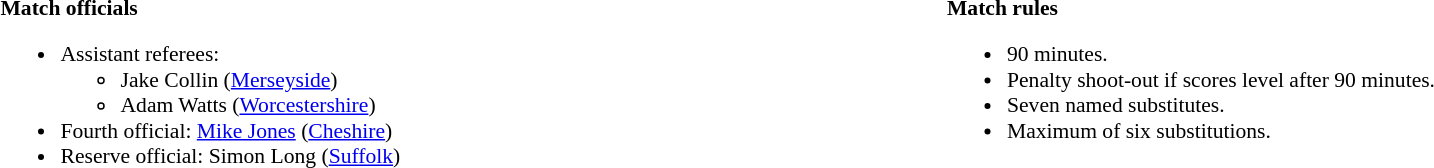<table width=100% style="font-size: 90%">
<tr>
<td width=50% valign=top><br><strong>Match officials</strong><ul><li>Assistant referees:<ul><li>Jake Collin (<a href='#'>Merseyside</a>)</li><li>Adam Watts (<a href='#'>Worcestershire</a>)</li></ul></li><li>Fourth official: <a href='#'>Mike Jones</a> (<a href='#'>Cheshire</a>)</li><li>Reserve official: Simon Long (<a href='#'>Suffolk</a>)</li></ul></td>
<td width=50% valign=top><br><strong>Match rules</strong><ul><li>90 minutes.</li><li>Penalty shoot-out if scores level after 90 minutes.</li><li>Seven named substitutes.</li><li>Maximum of six substitutions.</li></ul></td>
</tr>
</table>
